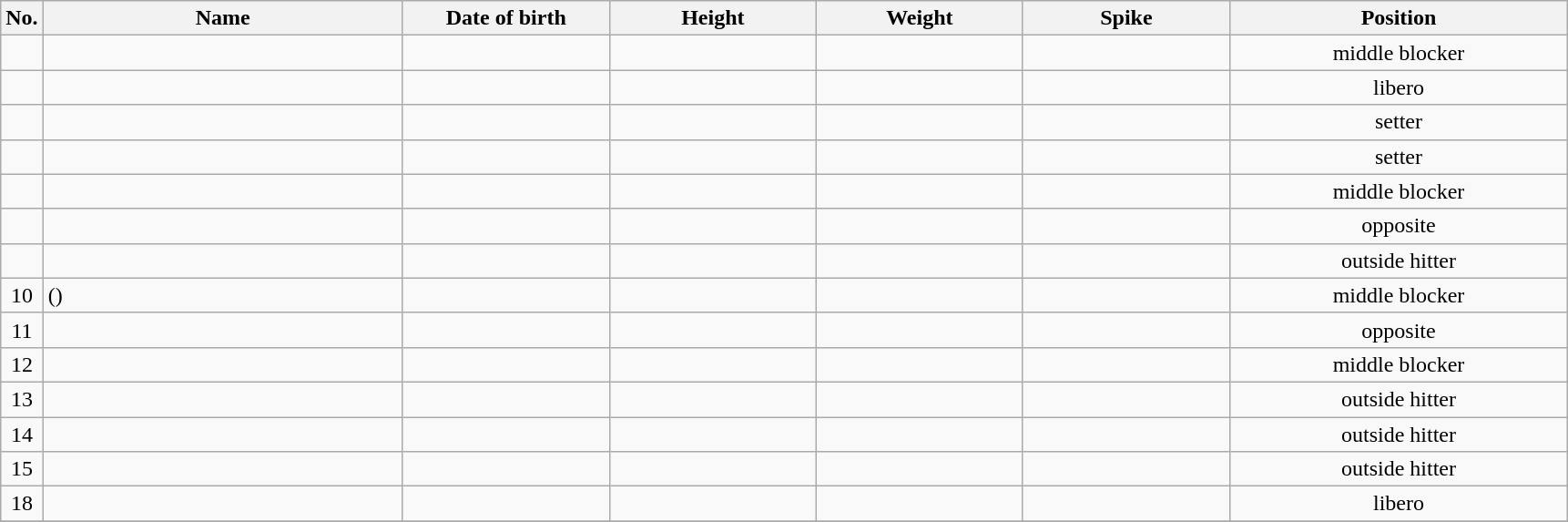<table class="wikitable sortable" style="font-size:100%; text-align:center;">
<tr>
<th>No.</th>
<th style="width:16em">Name</th>
<th style="width:9em">Date of birth</th>
<th style="width:9em">Height</th>
<th style="width:9em">Weight</th>
<th style="width:9em">Spike</th>
<th style="width:15em">Position</th>
</tr>
<tr>
<td></td>
<td align=left> </td>
<td align=right></td>
<td></td>
<td></td>
<td></td>
<td>middle blocker</td>
</tr>
<tr>
<td></td>
<td align=left> </td>
<td align=right></td>
<td></td>
<td></td>
<td></td>
<td>libero</td>
</tr>
<tr>
<td></td>
<td align=left> </td>
<td align=right></td>
<td></td>
<td></td>
<td></td>
<td>setter</td>
</tr>
<tr>
<td></td>
<td align=left> </td>
<td align=right></td>
<td></td>
<td></td>
<td></td>
<td>setter</td>
</tr>
<tr>
<td></td>
<td align=left> </td>
<td align=right></td>
<td></td>
<td></td>
<td></td>
<td>middle blocker</td>
</tr>
<tr>
<td></td>
<td align=left> </td>
<td align=right></td>
<td></td>
<td></td>
<td></td>
<td>opposite</td>
</tr>
<tr>
<td></td>
<td align=left> </td>
<td align=right></td>
<td></td>
<td></td>
<td></td>
<td>outside hitter</td>
</tr>
<tr>
<td>10</td>
<td align=left>  ()</td>
<td align=right></td>
<td></td>
<td></td>
<td></td>
<td>middle blocker</td>
</tr>
<tr>
<td>11</td>
<td align=left> </td>
<td align=right></td>
<td></td>
<td></td>
<td></td>
<td>opposite</td>
</tr>
<tr>
<td>12</td>
<td align=left> </td>
<td align=right></td>
<td></td>
<td></td>
<td></td>
<td>middle blocker</td>
</tr>
<tr>
<td>13</td>
<td align=left> </td>
<td align=right></td>
<td></td>
<td></td>
<td></td>
<td>outside hitter</td>
</tr>
<tr>
<td>14</td>
<td align=left> </td>
<td align=right></td>
<td></td>
<td></td>
<td></td>
<td>outside hitter</td>
</tr>
<tr>
<td>15</td>
<td align=left> </td>
<td align=right></td>
<td></td>
<td></td>
<td></td>
<td>outside hitter</td>
</tr>
<tr>
<td>18</td>
<td align=left> </td>
<td align=right></td>
<td></td>
<td></td>
<td></td>
<td>libero</td>
</tr>
<tr>
</tr>
</table>
